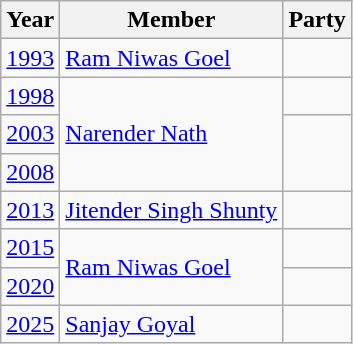<table class="wikitable">
<tr>
<th>Year</th>
<th>Member</th>
<th colspan=2>Party</th>
</tr>
<tr>
<td><a href='#'>1993</a></td>
<td><a href='#'>Ram Niwas Goel</a></td>
<td></td>
</tr>
<tr>
<td><a href='#'>1998</a></td>
<td rowspan="3"><a href='#'>Narender Nath</a></td>
<td></td>
</tr>
<tr>
<td><a href='#'>2003</a></td>
</tr>
<tr>
<td><a href='#'>2008</a></td>
</tr>
<tr>
<td><a href='#'>2013</a></td>
<td><a href='#'>Jitender Singh Shunty</a></td>
<td></td>
</tr>
<tr>
<td><a href='#'>2015</a></td>
<td rowspan="2"><a href='#'>Ram Niwas Goel</a></td>
<td></td>
</tr>
<tr>
<td><a href='#'>2020</a></td>
</tr>
<tr>
<td><a href='#'>2025</a></td>
<td><a href='#'>Sanjay Goyal</a></td>
<td></td>
</tr>
</table>
